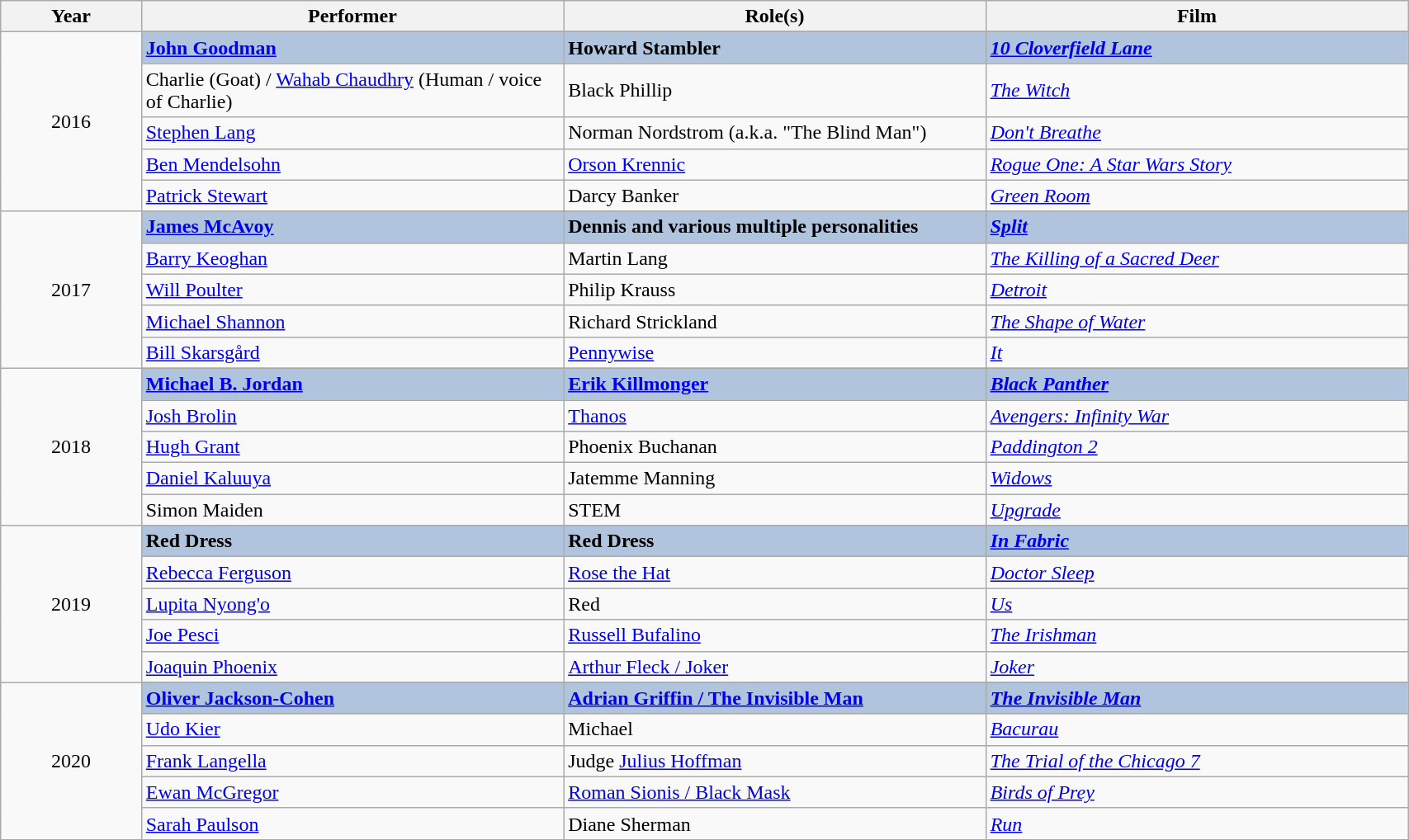<table class="wikitable" width="90%"="wikitable" width="90%">
<tr>
<th width="10%">Year</th>
<th width="30%">Performer</th>
<th width="30%">Role(s)</th>
<th width="30%">Film</th>
</tr>
<tr>
<td rowspan="6" align="center">2016</td>
</tr>
<tr style="background:#B0C4DE">
<td><strong><a href='#'>John Goodman</a></strong></td>
<td><strong>Howard Stambler</strong></td>
<td><strong><em><a href='#'>10 Cloverfield Lane</a></em></strong></td>
</tr>
<tr>
<td>Charlie (Goat) / <a href='#'>Wahab Chaudhry</a> (Human / voice of Charlie)</td>
<td>Black Phillip</td>
<td><em><a href='#'>The Witch</a></em></td>
</tr>
<tr>
<td><a href='#'>Stephen Lang</a></td>
<td>Norman Nordstrom (a.k.a. "The Blind Man")</td>
<td><em><a href='#'>Don't Breathe</a></em></td>
</tr>
<tr>
<td><a href='#'>Ben Mendelsohn</a></td>
<td><a href='#'>Orson Krennic</a></td>
<td><em><a href='#'>Rogue One: A Star Wars Story</a></em></td>
</tr>
<tr>
<td><a href='#'>Patrick Stewart</a></td>
<td>Darcy Banker</td>
<td><em><a href='#'>Green Room</a></em></td>
</tr>
<tr>
<td rowspan="6" align="center">2017</td>
</tr>
<tr style="background:#B0C4DE">
<td><strong><a href='#'>James McAvoy</a></strong></td>
<td><strong>Dennis and various multiple personalities</strong></td>
<td><strong><em><a href='#'>Split</a></em></strong></td>
</tr>
<tr>
<td><a href='#'>Barry Keoghan</a></td>
<td>Martin Lang</td>
<td><em><a href='#'>The Killing of a Sacred Deer</a></em></td>
</tr>
<tr>
<td><a href='#'>Will Poulter</a></td>
<td>Philip Krauss</td>
<td><em><a href='#'>Detroit</a></em></td>
</tr>
<tr>
<td><a href='#'>Michael Shannon</a></td>
<td>Richard Strickland</td>
<td><em><a href='#'>The Shape of Water</a></em></td>
</tr>
<tr>
<td><a href='#'>Bill Skarsgård</a></td>
<td><a href='#'>Pennywise</a></td>
<td><em><a href='#'>It</a></em></td>
</tr>
<tr>
<td rowspan="6" align="center">2018</td>
</tr>
<tr style="background:#B0C4DE">
<td><strong><a href='#'>Michael B. Jordan</a></strong></td>
<td><strong><a href='#'>Erik Killmonger</a></strong></td>
<td><strong><em><a href='#'>Black Panther</a></em></strong></td>
</tr>
<tr>
<td><a href='#'>Josh Brolin</a></td>
<td><a href='#'>Thanos</a></td>
<td><em><a href='#'>Avengers: Infinity War</a></em></td>
</tr>
<tr>
<td><a href='#'>Hugh Grant</a></td>
<td>Phoenix Buchanan</td>
<td><em><a href='#'>Paddington 2</a></em></td>
</tr>
<tr>
<td><a href='#'>Daniel Kaluuya</a></td>
<td>Jatemme Manning</td>
<td><em><a href='#'>Widows</a></em></td>
</tr>
<tr>
<td>Simon Maiden</td>
<td>STEM</td>
<td><em><a href='#'>Upgrade</a></em></td>
</tr>
<tr>
<td rowspan="6" align="center">2019</td>
</tr>
<tr style="background:#B0C4DE">
<td><strong>Red Dress</strong></td>
<td><strong>Red Dress</strong></td>
<td><strong><em><a href='#'>In Fabric</a></em></strong></td>
</tr>
<tr>
<td><a href='#'>Rebecca Ferguson</a></td>
<td><a href='#'>Rose the Hat</a></td>
<td><em><a href='#'>Doctor Sleep</a></em></td>
</tr>
<tr>
<td><a href='#'>Lupita Nyong'o</a></td>
<td>Red</td>
<td><em><a href='#'>Us</a></em></td>
</tr>
<tr>
<td><a href='#'>Joe Pesci</a></td>
<td><a href='#'>Russell Bufalino</a></td>
<td><em><a href='#'>The Irishman</a></em></td>
</tr>
<tr>
<td><a href='#'>Joaquin Phoenix</a></td>
<td><a href='#'>Arthur Fleck / Joker</a></td>
<td><em><a href='#'>Joker</a></em></td>
</tr>
<tr>
<td rowspan="6" align="center">2020</td>
</tr>
<tr style="background:#B0C4DE">
<td><strong><a href='#'>Oliver Jackson-Cohen</a></strong></td>
<td><strong><a href='#'>Adrian Griffin / The Invisible Man</a></strong></td>
<td><strong><em><a href='#'>The Invisible Man</a></em></strong></td>
</tr>
<tr>
<td><a href='#'>Udo Kier</a></td>
<td>Michael</td>
<td><em><a href='#'>Bacurau</a></em></td>
</tr>
<tr>
<td><a href='#'>Frank Langella</a></td>
<td>Judge <a href='#'>Julius Hoffman</a></td>
<td><em><a href='#'>The Trial of the Chicago 7</a></em></td>
</tr>
<tr>
<td><a href='#'>Ewan McGregor</a></td>
<td><a href='#'>Roman Sionis / Black Mask</a></td>
<td><em><a href='#'>Birds of Prey</a></em></td>
</tr>
<tr>
<td><a href='#'>Sarah Paulson</a></td>
<td>Diane Sherman</td>
<td><em><a href='#'>Run</a></em></td>
</tr>
</table>
